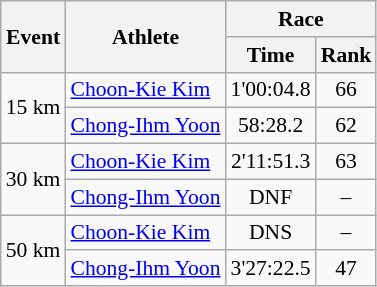<table class="wikitable" border="1" style="font-size:90%">
<tr>
<th rowspan=2>Event</th>
<th rowspan=2>Athlete</th>
<th colspan=2>Race</th>
</tr>
<tr>
<th>Time</th>
<th>Rank</th>
</tr>
<tr>
<td rowspan=2>15 km</td>
<td><a href='#'>Choon-Kie Kim</a></td>
<td align=center>1'00:04.8</td>
<td align=center>66</td>
</tr>
<tr>
<td><a href='#'>Chong-Ihm Yoon</a></td>
<td align=center>58:28.2</td>
<td align=center>62</td>
</tr>
<tr>
<td rowspan=2>30 km</td>
<td><a href='#'>Choon-Kie Kim</a></td>
<td align=center>2'11:51.3</td>
<td align=center>63</td>
</tr>
<tr>
<td><a href='#'>Chong-Ihm Yoon</a></td>
<td align=center>DNF</td>
<td align=center>–</td>
</tr>
<tr>
<td rowspan=2>50 km</td>
<td><a href='#'>Choon-Kie Kim</a></td>
<td align=center>DNS</td>
<td align=center>–</td>
</tr>
<tr>
<td><a href='#'>Chong-Ihm Yoon</a></td>
<td align=center>3'27:22.5</td>
<td align=center>47</td>
</tr>
</table>
